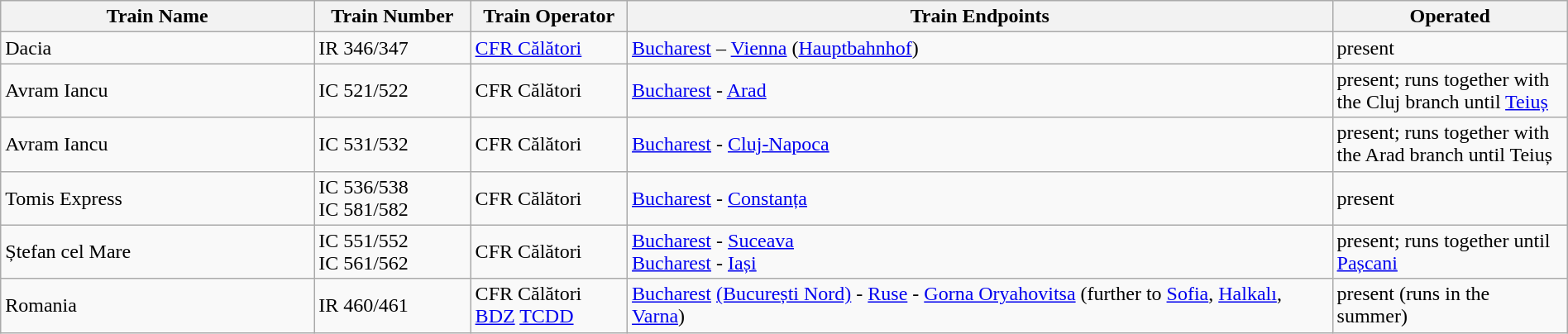<table class="wikitable" width=100%>
<tr>
<th width=20%>Train Name</th>
<th width=10%>Train Number</th>
<th width=10%>Train Operator</th>
<th width=45%>Train Endpoints</th>
<th width=15%>Operated</th>
</tr>
<tr>
<td>Dacia</td>
<td>IR 346/347</td>
<td><a href='#'>CFR Călători</a></td>
<td><a href='#'>Bucharest</a> – <a href='#'>Vienna</a> (<a href='#'>Hauptbahnhof</a>)</td>
<td>present</td>
</tr>
<tr>
<td>Avram Iancu</td>
<td>IC 521/522</td>
<td>CFR Călători</td>
<td><a href='#'>Bucharest</a> - <a href='#'>Arad</a></td>
<td>present; runs together with the Cluj branch until <a href='#'>Teiuș</a></td>
</tr>
<tr>
<td>Avram Iancu</td>
<td>IC 531/532</td>
<td>CFR Călători</td>
<td><a href='#'>Bucharest</a> - <a href='#'>Cluj-Napoca</a></td>
<td>present; runs together with the Arad branch until Teiuș</td>
</tr>
<tr>
<td>Tomis Express</td>
<td>IC 536/538<br>IC 581/582</td>
<td>CFR Călători</td>
<td><a href='#'>Bucharest</a> - <a href='#'>Constanța</a></td>
<td>present</td>
</tr>
<tr>
<td>Ștefan cel Mare</td>
<td>IC 551/552<br>IC 561/562</td>
<td>CFR Călători</td>
<td><a href='#'>Bucharest</a> - <a href='#'>Suceava</a><br><a href='#'>Bucharest</a> - <a href='#'>Iași</a></td>
<td>present; runs together until <a href='#'>Pașcani</a></td>
</tr>
<tr>
<td>Romania</td>
<td>IR 460/461</td>
<td>CFR Călători<br><a href='#'>BDZ</a>
<a href='#'>TCDD</a></td>
<td><a href='#'>Bucharest</a> <a href='#'>(București Nord)</a> - <a href='#'>Ruse</a> - <a href='#'>Gorna Oryahovitsa</a> (further to <a href='#'>Sofia</a>, <a href='#'>Halkalı</a>, <a href='#'>Varna</a>)</td>
<td>present (runs in the summer)</td>
</tr>
</table>
